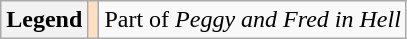<table class=wikitable>
<tr>
<th rowspan=1>Legend</th>
<td style="background:#ffdfbf"></td>
<td>Part of <em>Peggy and Fred in Hell</em></td>
</tr>
</table>
